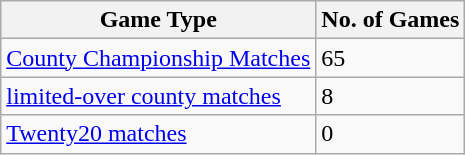<table class="wikitable">
<tr>
<th>Game Type</th>
<th>No. of Games</th>
</tr>
<tr>
<td><a href='#'>County Championship Matches</a></td>
<td>65</td>
</tr>
<tr>
<td><a href='#'>limited-over county matches</a></td>
<td>8</td>
</tr>
<tr>
<td><a href='#'>Twenty20 matches</a></td>
<td>0</td>
</tr>
</table>
